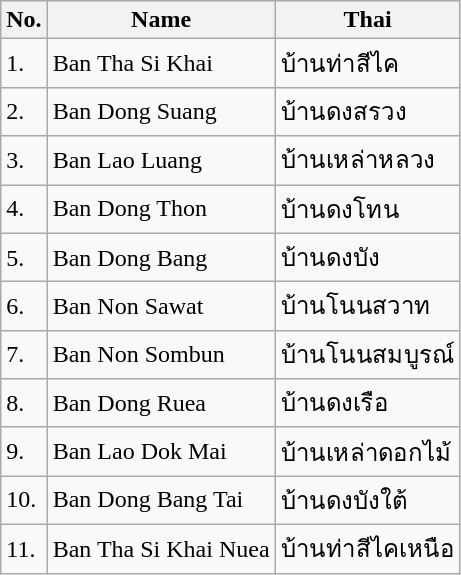<table class="wikitable sortable">
<tr>
<th>No.</th>
<th>Name</th>
<th>Thai</th>
</tr>
<tr>
<td>1.</td>
<td>Ban Tha Si Khai</td>
<td>บ้านท่าสีไค</td>
</tr>
<tr>
<td>2.</td>
<td>Ban Dong Suang</td>
<td>บ้านดงสรวง</td>
</tr>
<tr>
<td>3.</td>
<td>Ban Lao Luang</td>
<td>บ้านเหล่าหลวง</td>
</tr>
<tr>
<td>4.</td>
<td>Ban Dong Thon</td>
<td>บ้านดงโทน</td>
</tr>
<tr>
<td>5.</td>
<td>Ban Dong Bang</td>
<td>บ้านดงบัง</td>
</tr>
<tr>
<td>6.</td>
<td>Ban Non Sawat</td>
<td>บ้านโนนสวาท</td>
</tr>
<tr>
<td>7.</td>
<td>Ban Non Sombun</td>
<td>บ้านโนนสมบูรณ์</td>
</tr>
<tr>
<td>8.</td>
<td>Ban Dong Ruea</td>
<td>บ้านดงเรือ</td>
</tr>
<tr>
<td>9.</td>
<td>Ban Lao Dok Mai</td>
<td>บ้านเหล่าดอกไม้</td>
</tr>
<tr>
<td>10.</td>
<td>Ban Dong Bang Tai</td>
<td>บ้านดงบังใต้</td>
</tr>
<tr>
<td>11.</td>
<td>Ban Tha Si Khai Nuea</td>
<td>บ้านท่าสีไคเหนือ</td>
</tr>
</table>
